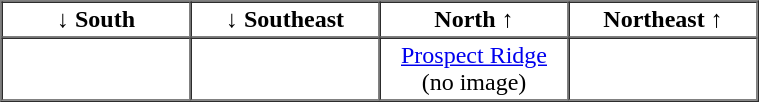<table border="1" cellpadding="2" cellspacing="0">
<tr>
<th>↓ South</th>
<th>↓ Southeast</th>
<th>North ↑</th>
<th>Northeast ↑</th>
</tr>
<tr>
<td align="center" width="120pt"></td>
<td align="center" width="120pt"></td>
<td align="center" width="120pt"><a href='#'>Prospect Ridge</a><br> (no image)</td>
<td align="center" width="120pt"></td>
</tr>
<tr>
</tr>
</table>
